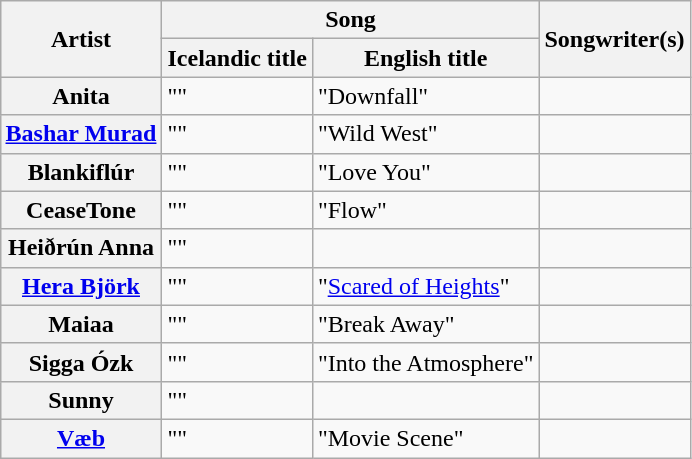<table class="sortable wikitable plainrowheaders" style="margin: 1em auto 1em auto">
<tr>
<th scope="col" rowspan="2">Artist</th>
<th scope="col" colspan="2">Song</th>
<th scope="col" rowspan="2" class="unsortable">Songwriter(s)</th>
</tr>
<tr>
<th scope="col">Icelandic title</th>
<th scope="col">English title</th>
</tr>
<tr>
<th scope="row">Anita</th>
<td>""</td>
<td>"Downfall"</td>
<td></td>
</tr>
<tr>
<th scope="row"><a href='#'>Bashar Murad</a></th>
<td>""</td>
<td>"Wild West"</td>
<td></td>
</tr>
<tr>
<th scope="row">Blankiflúr</th>
<td>""</td>
<td>"Love You"</td>
<td></td>
</tr>
<tr>
<th scope="row">CeaseTone</th>
<td>""</td>
<td>"Flow"</td>
<td></td>
</tr>
<tr>
<th scope="row">Heiðrún Anna</th>
<td>""</td>
<td></td>
<td></td>
</tr>
<tr>
<th scope="row"><a href='#'>Hera Björk</a></th>
<td>""</td>
<td>"<a href='#'>Scared of Heights</a>"</td>
<td></td>
</tr>
<tr>
<th scope="row">Maiaa</th>
<td>""</td>
<td>"Break Away"</td>
<td></td>
</tr>
<tr>
<th scope="row">Sigga Ózk</th>
<td>""</td>
<td>"Into the Atmosphere"</td>
<td></td>
</tr>
<tr>
<th scope="row">Sunny</th>
<td>""</td>
<td></td>
<td></td>
</tr>
<tr>
<th scope="row"><a href='#'>Væb</a></th>
<td>""</td>
<td>"Movie Scene"</td>
<td></td>
</tr>
</table>
